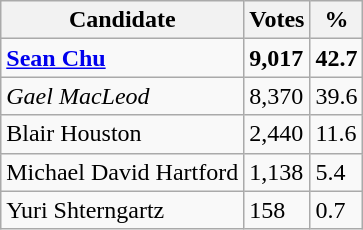<table class="wikitable" align="left">
<tr>
<th>Candidate</th>
<th>Votes</th>
<th>%</th>
</tr>
<tr>
<td><strong><a href='#'>Sean Chu</a></strong></td>
<td><strong>9,017</strong></td>
<td><strong>42.7</strong></td>
</tr>
<tr>
<td><em>Gael MacLeod</em></td>
<td>8,370</td>
<td>39.6</td>
</tr>
<tr>
<td>Blair Houston</td>
<td>2,440</td>
<td>11.6</td>
</tr>
<tr>
<td>Michael David Hartford</td>
<td>1,138</td>
<td>5.4</td>
</tr>
<tr>
<td>Yuri Shterngartz</td>
<td>158</td>
<td>0.7</td>
</tr>
</table>
